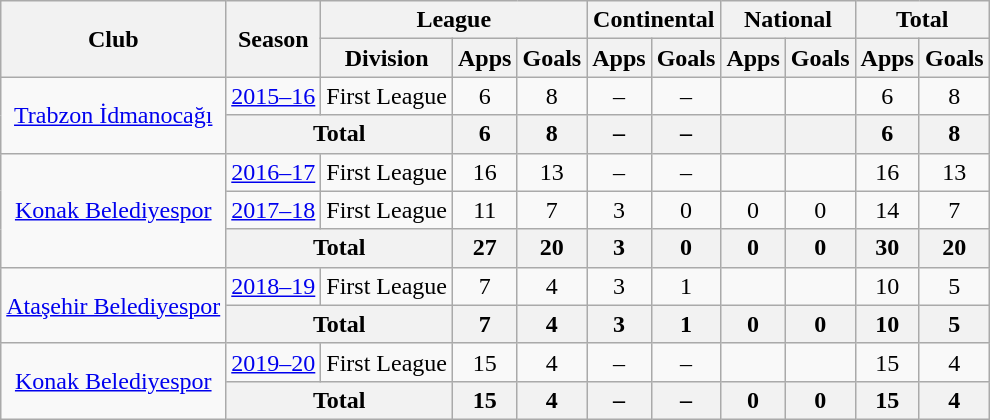<table class="wikitable" style="text-align: center;">
<tr>
<th rowspan="2">Club</th>
<th rowspan="2">Season</th>
<th colspan="3">League</th>
<th colspan="2">Continental</th>
<th colspan="2">National</th>
<th colspan="2">Total</th>
</tr>
<tr>
<th>Division</th>
<th>Apps</th>
<th>Goals</th>
<th>Apps</th>
<th>Goals</th>
<th>Apps</th>
<th>Goals</th>
<th>Apps</th>
<th>Goals</th>
</tr>
<tr>
<td rowspan=2><a href='#'>Trabzon İdmanocağı</a></td>
<td><a href='#'>2015–16</a></td>
<td>First League</td>
<td>6</td>
<td>8</td>
<td>–</td>
<td>–</td>
<td></td>
<td></td>
<td>6</td>
<td>8</td>
</tr>
<tr>
<th colspan=2>Total</th>
<th>6</th>
<th>8</th>
<th>–</th>
<th>–</th>
<th></th>
<th></th>
<th>6</th>
<th>8</th>
</tr>
<tr>
<td rowspan=3><a href='#'>Konak Belediyespor</a></td>
<td><a href='#'>2016–17</a></td>
<td>First League</td>
<td>16</td>
<td>13</td>
<td>–</td>
<td>–</td>
<td></td>
<td></td>
<td>16</td>
<td>13</td>
</tr>
<tr>
<td><a href='#'>2017–18</a></td>
<td>First League</td>
<td>11</td>
<td>7</td>
<td>3</td>
<td>0</td>
<td>0</td>
<td>0</td>
<td>14</td>
<td>7</td>
</tr>
<tr>
<th colspan=2>Total</th>
<th>27</th>
<th>20</th>
<th>3</th>
<th>0</th>
<th>0</th>
<th>0</th>
<th>30</th>
<th>20</th>
</tr>
<tr>
<td rowspan=2><a href='#'>Ataşehir Belediyespor</a></td>
<td><a href='#'>2018–19</a></td>
<td>First League</td>
<td>7</td>
<td>4</td>
<td>3</td>
<td>1</td>
<td></td>
<td></td>
<td>10</td>
<td>5</td>
</tr>
<tr>
<th colspan=2>Total</th>
<th>7</th>
<th>4</th>
<th>3</th>
<th>1</th>
<th>0</th>
<th>0</th>
<th>10</th>
<th>5</th>
</tr>
<tr>
<td rowspan=2><a href='#'>Konak Belediyespor</a></td>
<td><a href='#'>2019–20</a></td>
<td>First League</td>
<td>15</td>
<td>4</td>
<td>–</td>
<td>–</td>
<td></td>
<td></td>
<td>15</td>
<td>4</td>
</tr>
<tr>
<th colspan=2>Total</th>
<th>15</th>
<th>4</th>
<th>–</th>
<th>–</th>
<th>0</th>
<th>0</th>
<th>15</th>
<th>4</th>
</tr>
</table>
